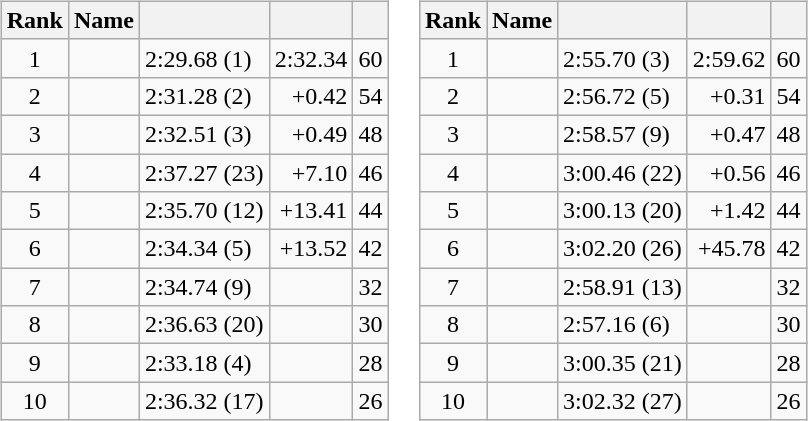<table border="0">
<tr>
<td valign="top"><br><table class="wikitable">
<tr>
<th>Rank</th>
<th>Name</th>
<th></th>
<th></th>
<th></th>
</tr>
<tr>
<td style="text-align:center;">1</td>
<td></td>
<td>2:29.68 (1)</td>
<td align="right">2:32.34</td>
<td>60</td>
</tr>
<tr>
<td style="text-align:center;">2</td>
<td></td>
<td>2:31.28 (2)</td>
<td align="right">+0.42</td>
<td>54</td>
</tr>
<tr>
<td style="text-align:center;">3</td>
<td></td>
<td>2:32.51 (3)</td>
<td align="right">+0.49</td>
<td>48</td>
</tr>
<tr>
<td style="text-align:center;">4</td>
<td></td>
<td>2:37.27 (23)</td>
<td align="right">+7.10</td>
<td>46</td>
</tr>
<tr>
<td style="text-align:center;">5</td>
<td></td>
<td>2:35.70 (12)</td>
<td align="right">+13.41</td>
<td>44</td>
</tr>
<tr>
<td style="text-align:center;">6</td>
<td></td>
<td>2:34.34 (5)</td>
<td align="right">+13.52</td>
<td>42</td>
</tr>
<tr>
<td style="text-align:center;">7</td>
<td></td>
<td>2:34.74 (9)</td>
<td align="center"></td>
<td>32</td>
</tr>
<tr>
<td style="text-align:center;">8</td>
<td></td>
<td>2:36.63 (20)</td>
<td align="center"></td>
<td>30</td>
</tr>
<tr>
<td style="text-align:center;">9</td>
<td></td>
<td>2:33.18 (4)</td>
<td align="center"></td>
<td>28</td>
</tr>
<tr>
<td style="text-align:center;">10</td>
<td></td>
<td>2:36.32 (17)</td>
<td align="center"></td>
<td>26</td>
</tr>
</table>
</td>
<td valign="top"><br><table class="wikitable">
<tr>
<th>Rank</th>
<th>Name</th>
<th></th>
<th></th>
<th></th>
</tr>
<tr>
<td style="text-align:center;">1</td>
<td></td>
<td>2:55.70 (3)</td>
<td align="right">2:59.62</td>
<td>60</td>
</tr>
<tr>
<td style="text-align:center;">2</td>
<td></td>
<td>2:56.72 (5)</td>
<td align="right">+0.31</td>
<td>54</td>
</tr>
<tr>
<td style="text-align:center;">3</td>
<td></td>
<td>2:58.57 (9)</td>
<td align="right">+0.47</td>
<td>48</td>
</tr>
<tr>
<td style="text-align:center;">4</td>
<td></td>
<td>3:00.46 (22)</td>
<td align="right">+0.56</td>
<td>46</td>
</tr>
<tr>
<td style="text-align:center;">5</td>
<td></td>
<td>3:00.13 (20)</td>
<td align="right">+1.42</td>
<td>44</td>
</tr>
<tr>
<td style="text-align:center;">6</td>
<td></td>
<td>3:02.20 (26)</td>
<td align="right">+45.78</td>
<td>42</td>
</tr>
<tr>
<td style="text-align:center;">7</td>
<td></td>
<td>2:58.91 (13)</td>
<td align="center"></td>
<td>32</td>
</tr>
<tr>
<td style="text-align:center;">8</td>
<td></td>
<td>2:57.16 (6)</td>
<td align="center"></td>
<td>30</td>
</tr>
<tr>
<td style="text-align:center;">9</td>
<td></td>
<td>3:00.35 (21)</td>
<td align="center"></td>
<td>28</td>
</tr>
<tr>
<td style="text-align:center;">10</td>
<td></td>
<td>3:02.32 (27)</td>
<td align="center"></td>
<td>26</td>
</tr>
</table>
</td>
</tr>
</table>
